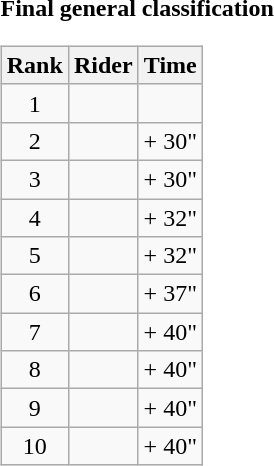<table>
<tr>
<td><strong>Final general classification</strong><br><table class="wikitable">
<tr>
<th scope="col">Rank</th>
<th scope="col">Rider</th>
<th scope="col">Time</th>
</tr>
<tr>
<td style="text-align:center;">1</td>
<td></td>
<td style="text-align:right;"></td>
</tr>
<tr>
<td style="text-align:center;">2</td>
<td></td>
<td style="text-align:right;">+ 30"</td>
</tr>
<tr>
<td style="text-align:center;">3</td>
<td></td>
<td style="text-align:right;">+ 30"</td>
</tr>
<tr>
<td style="text-align:center;">4</td>
<td></td>
<td style="text-align:right;">+ 32"</td>
</tr>
<tr>
<td style="text-align:center;">5</td>
<td></td>
<td style="text-align:right;">+ 32"</td>
</tr>
<tr>
<td style="text-align:center;">6</td>
<td></td>
<td style="text-align:right;">+ 37"</td>
</tr>
<tr>
<td style="text-align:center;">7</td>
<td></td>
<td style="text-align:right;">+ 40"</td>
</tr>
<tr>
<td style="text-align:center;">8</td>
<td></td>
<td style="text-align:right;">+ 40"</td>
</tr>
<tr>
<td style="text-align:center;">9</td>
<td></td>
<td style="text-align:right;">+ 40"</td>
</tr>
<tr>
<td style="text-align:center;">10</td>
<td></td>
<td style="text-align:right;">+ 40"</td>
</tr>
</table>
</td>
</tr>
</table>
